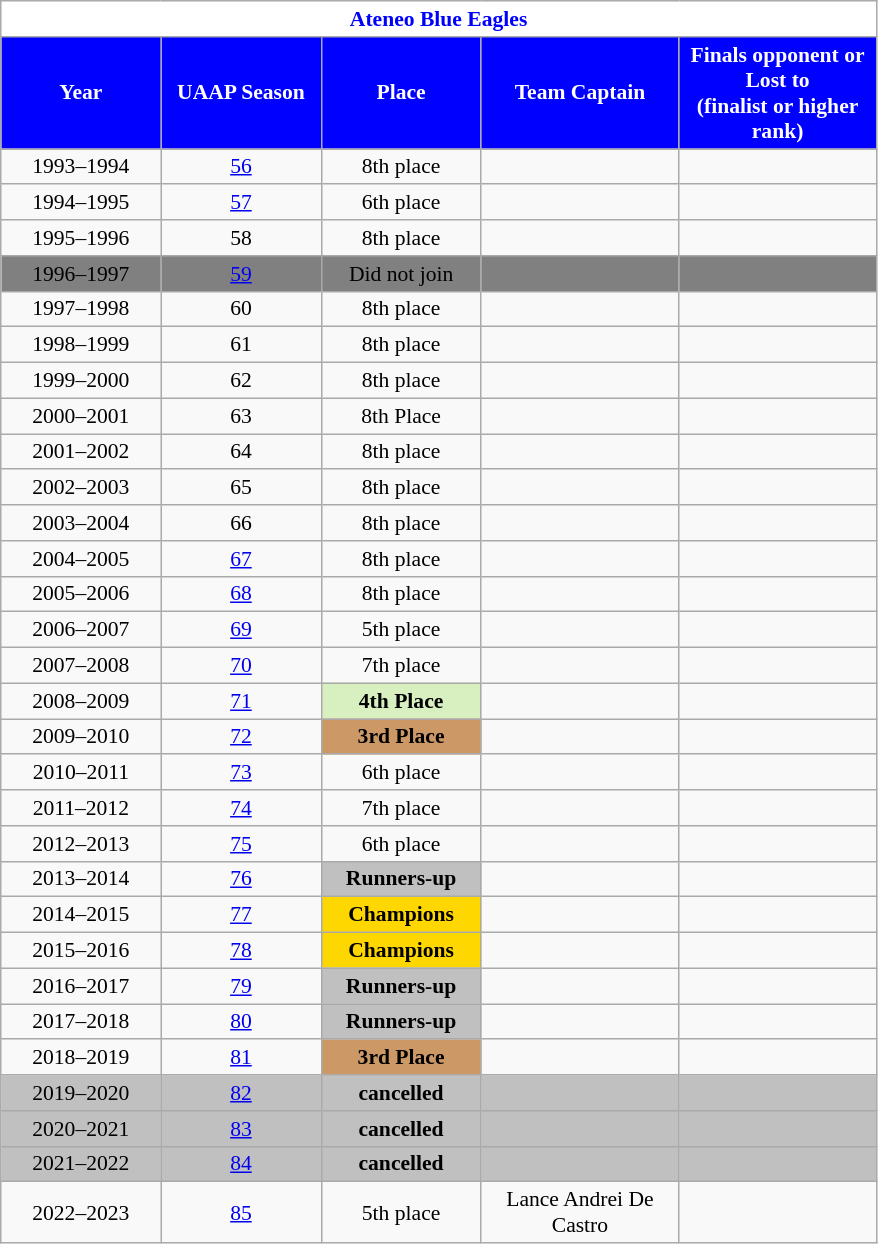<table class=wikitable style="text-align:center; font-size:90%;">
<tr>
<td colspan="8" style= "background:white; color: blue; text-align: center"><strong>Ateneo Blue Eagles</strong></td>
</tr>
<tr>
<th style="width:100px; background: blue; color: white;">Year</th>
<th style="width:100px; background: blue; color: white;">UAAP Season</th>
<th style="width:100px; background: blue; color: white;">Place</th>
<th style="width:125px; background: blue; color: white;">Team Captain</th>
<th style="width:125px; background: blue; color: white;">Finals opponent or Lost to<br>(finalist or higher rank)</th>
</tr>
<tr align=center>
<td>1993–1994</td>
<td><a href='#'>56</a></td>
<td>8th place</td>
<td></td>
<td></td>
</tr>
<tr align=center>
<td>1994–1995</td>
<td><a href='#'>57</a></td>
<td>6th place</td>
<td></td>
<td></td>
</tr>
<tr align=center>
<td>1995–1996</td>
<td>58</td>
<td>8th place</td>
<td></td>
<td></td>
</tr>
<tr bgcolor=gray | align=center>
<td>1996–1997</td>
<td><a href='#'>59</a></td>
<td>Did not join</td>
<td></td>
<td></td>
</tr>
<tr align=center>
<td>1997–1998</td>
<td>60</td>
<td>8th place</td>
<td></td>
<td></td>
</tr>
<tr align=center>
<td>1998–1999</td>
<td>61</td>
<td>8th place</td>
<td></td>
<td></td>
</tr>
<tr align=center>
<td>1999–2000</td>
<td>62</td>
<td>8th place</td>
<td></td>
<td></td>
</tr>
<tr align=center>
<td>2000–2001</td>
<td>63</td>
<td>8th Place</td>
<td></td>
<td></td>
</tr>
<tr align=center>
<td>2001–2002</td>
<td>64</td>
<td>8th place</td>
<td></td>
<td></td>
</tr>
<tr align=center>
<td>2002–2003</td>
<td>65</td>
<td>8th place</td>
<td></td>
<td></td>
</tr>
<tr align=center>
<td>2003–2004</td>
<td>66</td>
<td>8th place</td>
<td></td>
<td></td>
</tr>
<tr align=center>
<td>2004–2005</td>
<td><a href='#'>67</a></td>
<td>8th place</td>
<td></td>
<td></td>
</tr>
<tr align=center>
<td>2005–2006</td>
<td><a href='#'>68</a></td>
<td>8th place</td>
<td></td>
<td></td>
</tr>
<tr align=center>
<td>2006–2007</td>
<td><a href='#'>69</a></td>
<td>5th place</td>
<td></td>
<td></td>
</tr>
<tr align=center>
<td>2007–2008</td>
<td><a href='#'>70</a></td>
<td>7th place</td>
<td></td>
<td></td>
</tr>
<tr align=center>
<td>2008–2009</td>
<td><a href='#'>71</a></td>
<td bgcolor=#D8F0C0><strong>4th Place</strong></td>
<td></td>
<td></td>
</tr>
<tr align=center>
<td>2009–2010</td>
<td><a href='#'>72</a></td>
<td style="background:#c96;"><strong>3rd Place</strong></td>
<td></td>
<td></td>
</tr>
<tr align=center>
<td>2010–2011</td>
<td><a href='#'>73</a></td>
<td>6th place</td>
<td></td>
<td></td>
</tr>
<tr align=center>
<td>2011–2012</td>
<td><a href='#'>74</a></td>
<td>7th place</td>
<td></td>
<td></td>
</tr>
<tr align=center>
<td>2012–2013</td>
<td><a href='#'>75</a></td>
<td>6th place</td>
<td></td>
<td></td>
</tr>
<tr align=center>
<td>2013–2014</td>
<td><a href='#'>76</a></td>
<td style="background:silver;"><strong>Runners-up</strong></td>
<td></td>
<td></td>
</tr>
<tr align=center>
<td>2014–2015</td>
<td><a href='#'>77</a></td>
<td style="background:gold;"><strong>Champions</strong></td>
<td></td>
<td></td>
</tr>
<tr align=center>
<td>2015–2016</td>
<td><a href='#'>78</a></td>
<td style="background:gold;"><strong>Champions</strong></td>
<td></td>
<td></td>
</tr>
<tr align=center>
<td>2016–2017</td>
<td><a href='#'>79</a></td>
<td style="background:silver;"><strong>Runners-up</strong></td>
<td></td>
<td></td>
</tr>
<tr align=center>
<td>2017–2018</td>
<td><a href='#'>80</a></td>
<td style="background:silver;"><strong>Runners-up</strong></td>
<td></td>
<td></td>
</tr>
<tr align=center>
<td>2018–2019</td>
<td><a href='#'>81</a></td>
<td style="background:#c96;"><strong>3rd Place</strong></td>
<td></td>
<td></td>
</tr>
<tr bgcolor=silver | align=center>
<td>2019–2020</td>
<td><a href='#'>82</a></td>
<td><strong>cancelled</strong></td>
<td></td>
<td></td>
</tr>
<tr bgcolor=silver | align=center>
<td>2020–2021</td>
<td><a href='#'>83</a></td>
<td><strong>cancelled</strong></td>
<td></td>
<td></td>
</tr>
<tr bgcolor=silver | align=center>
<td>2021–2022</td>
<td><a href='#'>84</a></td>
<td><strong>cancelled</strong></td>
<td></td>
<td></td>
</tr>
<tr align=center>
<td>2022–2023</td>
<td><a href='#'>85</a></td>
<td>5th place</td>
<td>Lance Andrei De Castro</td>
<td></td>
</tr>
</table>
